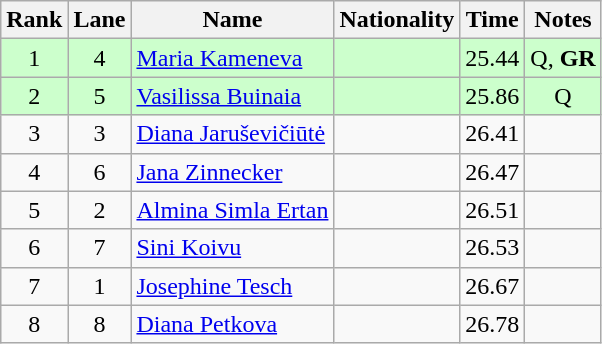<table class="wikitable sortable" style="text-align:center">
<tr>
<th>Rank</th>
<th>Lane</th>
<th>Name</th>
<th>Nationality</th>
<th>Time</th>
<th>Notes</th>
</tr>
<tr bgcolor=ccffcc>
<td>1</td>
<td>4</td>
<td align=left><a href='#'>Maria Kameneva</a></td>
<td align=left></td>
<td>25.44</td>
<td>Q, <strong>GR</strong></td>
</tr>
<tr bgcolor=ccffcc>
<td>2</td>
<td>5</td>
<td align=left><a href='#'>Vasilissa Buinaia</a></td>
<td align=left></td>
<td>25.86</td>
<td>Q</td>
</tr>
<tr>
<td>3</td>
<td>3</td>
<td align=left><a href='#'>Diana Jaruševičiūtė</a></td>
<td align=left></td>
<td>26.41</td>
<td></td>
</tr>
<tr>
<td>4</td>
<td>6</td>
<td align=left><a href='#'>Jana Zinnecker</a></td>
<td align=left></td>
<td>26.47</td>
<td></td>
</tr>
<tr>
<td>5</td>
<td>2</td>
<td align=left><a href='#'>Almina Simla Ertan</a></td>
<td align=left></td>
<td>26.51</td>
<td></td>
</tr>
<tr>
<td>6</td>
<td>7</td>
<td align=left><a href='#'>Sini Koivu</a></td>
<td align=left></td>
<td>26.53</td>
<td></td>
</tr>
<tr>
<td>7</td>
<td>1</td>
<td align=left><a href='#'>Josephine Tesch</a></td>
<td align=left></td>
<td>26.67</td>
<td></td>
</tr>
<tr>
<td>8</td>
<td>8</td>
<td align=left><a href='#'>Diana Petkova</a></td>
<td align=left></td>
<td>26.78</td>
<td></td>
</tr>
</table>
